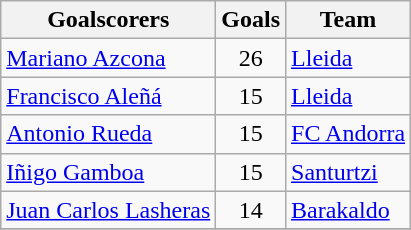<table class="wikitable sortable">
<tr>
<th>Goalscorers</th>
<th>Goals</th>
<th>Team</th>
</tr>
<tr>
<td> <a href='#'>Mariano Azcona</a></td>
<td style="text-align:center;">26</td>
<td><a href='#'>Lleida</a></td>
</tr>
<tr>
<td> <a href='#'>Francisco Aleñá</a></td>
<td style="text-align:center;">15</td>
<td><a href='#'>Lleida</a></td>
</tr>
<tr>
<td> <a href='#'>Antonio Rueda</a></td>
<td style="text-align:center;">15</td>
<td><a href='#'>FC Andorra</a></td>
</tr>
<tr>
<td> <a href='#'>Iñigo Gamboa</a></td>
<td style="text-align:center;">15</td>
<td><a href='#'>Santurtzi</a></td>
</tr>
<tr>
<td> <a href='#'>Juan Carlos Lasheras</a></td>
<td style="text-align:center;">14</td>
<td><a href='#'>Barakaldo</a></td>
</tr>
<tr>
</tr>
</table>
